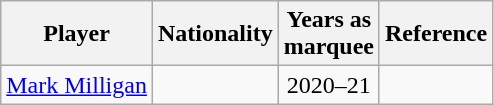<table class="wikitable" style="text-align:center">
<tr>
<th>Player</th>
<th>Nationality</th>
<th>Years as <br>marquee</th>
<th>Reference</th>
</tr>
<tr>
<td><a href='#'>Mark Milligan</a></td>
<td></td>
<td>2020–21</td>
<td></td>
</tr>
</table>
